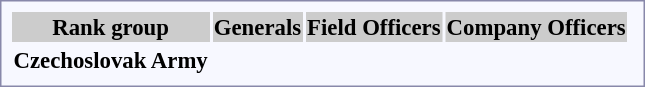<table style="border:1px solid #8888aa; background-color:#f7f8ff; padding:5px; font-size:95%; margin: 0px 12px 12px 0px;">
<tr style="background-color:#CCCCCC; text-align:center;">
<th>Rank group</th>
<th colspan=8>Generals</th>
<th colspan=10>Field Officers</th>
<th colspan=8>Company Officers</th>
</tr>
<tr style="text-align:center;">
<td rowspan=2><strong> Czechoslovak Army</strong><br></td>
<td colspan=2 rowspan=2></td>
<td colspan=2></td>
<td colspan=2></td>
<td colspan=2></td>
<td colspan=2 rowspan=2></td>
<td colspan=2></td>
<td colspan=2></td>
<td colspan=2></td>
<td colspan=2></td>
<td colspan=2></td>
<td colspan=2></td>
<td colspan=2></td>
<td colspan=2></td>
<td colspan=12></td>
</tr>
<tr style="text-align:center;">
<td colspan=2></td>
<td colspan=2></td>
<td colspan=2></td>
<td colspan=2></td>
<td colspan=2></td>
<td colspan=2></td>
<td colspan=2></td>
<td colspan=2></td>
<td colspan=2></td>
<td colspan=2></td>
<td colspan=2></td>
<td colspan=12></td>
</tr>
</table>
